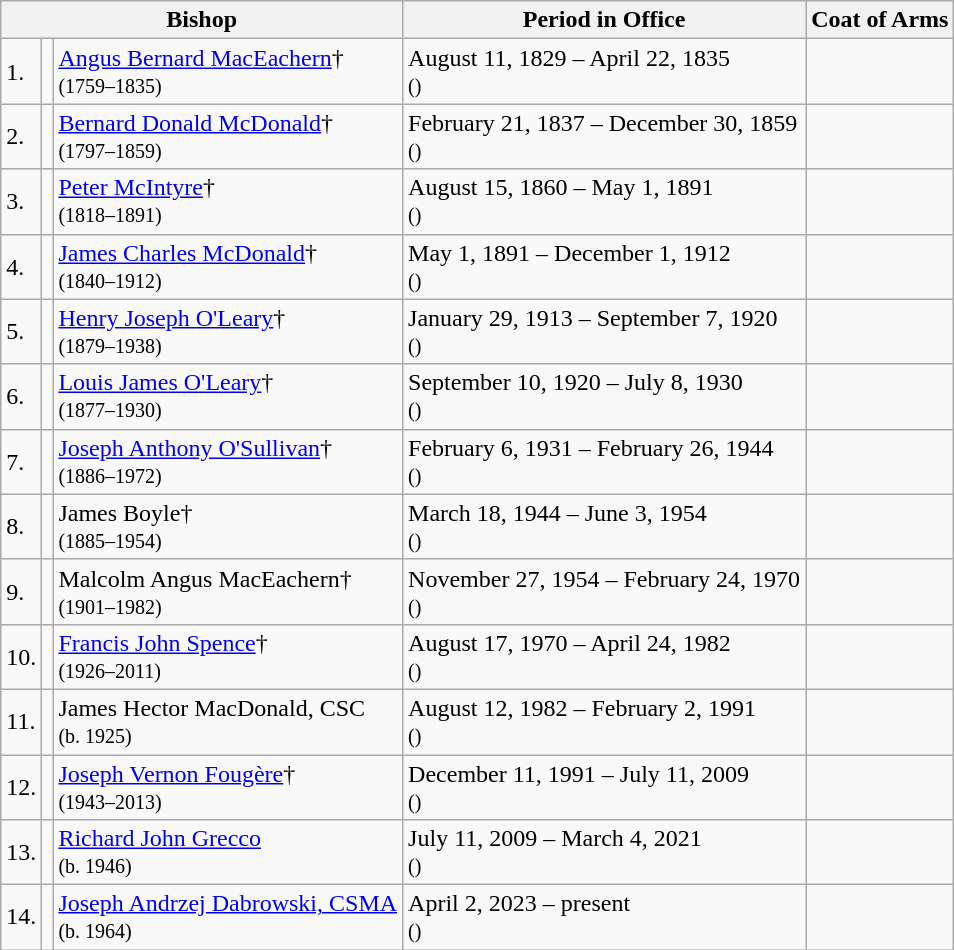<table class="wikitable">
<tr>
<th colspan=3>Bishop</th>
<th>Period in Office</th>
<th>Coat of Arms</th>
</tr>
<tr>
<td>1.</td>
<td></td>
<td><a href='#'>Angus Bernard MacEachern</a>†<br><small>(1759–1835)</small></td>
<td>August 11, 1829 – April 22, 1835 <br> <small>()</small></td>
<td></td>
</tr>
<tr>
<td>2.</td>
<td></td>
<td><a href='#'>Bernard Donald McDonald</a>†<br><small>(1797–1859)</small></td>
<td>February 21, 1837 – December 30, 1859<br><small>()</small></td>
<td></td>
</tr>
<tr>
<td>3.</td>
<td></td>
<td><a href='#'>Peter McIntyre</a>†<br><small>(1818–1891)</small></td>
<td>August 15, 1860 – May 1, 1891 <br><small>()</small></td>
<td></td>
</tr>
<tr>
<td>4.</td>
<td></td>
<td><a href='#'>James Charles McDonald</a>†<br><small>(1840–1912)</small></td>
<td>May 1, 1891 – December 1, 1912 <br><small>()</small></td>
<td></td>
</tr>
<tr>
<td>5.</td>
<td></td>
<td><a href='#'>Henry Joseph O'Leary</a>†<br><small>(1879–1938)</small></td>
<td>January 29, 1913 – September 7, 1920 <br><small>()</small></td>
<td></td>
</tr>
<tr>
<td>6.</td>
<td></td>
<td><a href='#'>Louis James O'Leary</a>†<br><small>(1877–1930)</small></td>
<td>September 10, 1920 – July 8, 1930 <br><small>()</small></td>
<td></td>
</tr>
<tr>
<td>7.</td>
<td></td>
<td><a href='#'>Joseph Anthony O'Sullivan</a>†<br><small>(1886–1972)</small></td>
<td>February 6, 1931 – February 26, 1944 <br><small>()</small></td>
<td></td>
</tr>
<tr>
<td>8.</td>
<td></td>
<td>James Boyle†<br><small>(1885–1954)</small></td>
<td>March 18, 1944 – June 3, 1954 <br><small>()</small></td>
<td></td>
</tr>
<tr>
<td>9.</td>
<td></td>
<td>Malcolm Angus MacEachern†<br><small>(1901–1982)</small></td>
<td>November 27, 1954 – February 24, 1970 <br><small>()</small></td>
<td></td>
</tr>
<tr>
<td>10.</td>
<td></td>
<td><a href='#'>Francis John Spence</a>†<br><small>(1926–2011)</small></td>
<td>August 17, 1970 – April 24, 1982 <br><small>()</small></td>
<td></td>
</tr>
<tr>
<td>11.</td>
<td></td>
<td>James Hector MacDonald, CSC<br><small>(b. 1925)</small></td>
<td>August 12, 1982 – February 2, 1991 <br><small>()</small></td>
<td></td>
</tr>
<tr>
<td>12.</td>
<td></td>
<td><a href='#'>Joseph Vernon Fougère</a>†<br><small>(1943–2013)</small></td>
<td>December 11, 1991 – July 11, 2009 <br><small>()</small></td>
<td></td>
</tr>
<tr>
<td>13.</td>
<td></td>
<td><a href='#'>Richard John Grecco</a><br><small>(b. 1946)</small></td>
<td>July 11, 2009 – March 4, 2021 <br><small>()</small></td>
<td></td>
</tr>
<tr>
<td>14.</td>
<td></td>
<td><a href='#'>Joseph Andrzej Dabrowski, CSMA</a><br><small>(b. 1964)</small></td>
<td>April 2, 2023 – present <br><small>()</small></td>
<td></td>
</tr>
</table>
